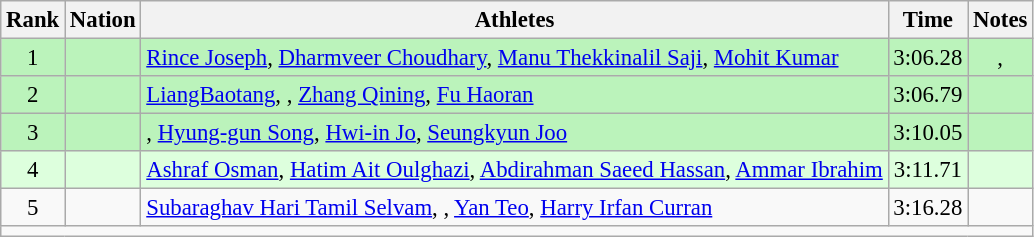<table class="wikitable sortable" style="text-align:center;font-size:95%">
<tr>
<th scope="col" style="width: 10px;">Rank</th>
<th scope="col">Nation</th>
<th scope="col">Athletes</th>
<th scope="col">Time</th>
<th scope="col">Notes</th>
</tr>
<tr bgcolor=bbf3bb>
<td>1</td>
<td align="left"></td>
<td align="left"><a href='#'>Rince Joseph</a>, <a href='#'>Dharmveer Choudhary</a>, <a href='#'>Manu Thekkinalil Saji</a>, <a href='#'>Mohit Kumar</a></td>
<td>3:06.28</td>
<td>, </td>
</tr>
<tr bgcolor=bbf3bb>
<td>2</td>
<td align="left"></td>
<td align="left"><a href='#'>LiangBaotang</a>, , <a href='#'>Zhang Qining</a>, <a href='#'>Fu Haoran</a></td>
<td>3:06.79</td>
<td></td>
</tr>
<tr bgcolor=bbf3bb>
<td>3</td>
<td align="left"></td>
<td align="left">, <a href='#'>Hyung-gun Song</a>, <a href='#'>Hwi-in Jo</a>, <a href='#'>Seungkyun Joo</a></td>
<td>3:10.05</td>
<td></td>
</tr>
<tr bgcolor=ddffdd>
<td>4</td>
<td align="left"></td>
<td align="left"><a href='#'>Ashraf Osman</a>, <a href='#'>Hatim Ait Oulghazi</a>, <a href='#'>Abdirahman Saeed Hassan</a>, <a href='#'>Ammar Ibrahim</a></td>
<td>3:11.71</td>
<td></td>
</tr>
<tr>
<td>5</td>
<td align="left"></td>
<td align="left"><a href='#'>Subaraghav Hari Tamil Selvam</a>, , <a href='#'>Yan Teo</a>, <a href='#'>Harry Irfan Curran</a></td>
<td>3:16.28</td>
<td></td>
</tr>
<tr class="sortbottom">
<td colspan="5"></td>
</tr>
</table>
